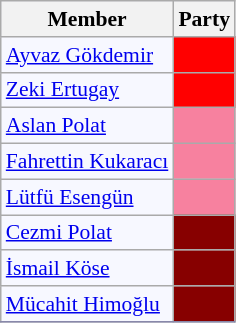<table class=wikitable style="border:1px solid #8888aa; background-color:#f7f8ff; padding:0px; font-size:90%;">
<tr>
<th>Member</th>
<th>Party</th>
</tr>
<tr>
<td><a href='#'>Ayvaz Gökdemir</a></td>
<td style="background: #ff0000"></td>
</tr>
<tr>
<td><a href='#'>Zeki Ertugay</a></td>
<td style="background: #ff0000"></td>
</tr>
<tr>
<td><a href='#'>Aslan Polat</a></td>
<td style="background: #F7819F"></td>
</tr>
<tr>
<td><a href='#'>Fahrettin Kukaracı</a></td>
<td style="background: #F7819F"></td>
</tr>
<tr>
<td><a href='#'>Lütfü Esengün</a></td>
<td style="background: #F7819F"></td>
</tr>
<tr>
<td><a href='#'>Cezmi Polat</a></td>
<td style="background: #870000"></td>
</tr>
<tr>
<td><a href='#'>İsmail Köse</a></td>
<td style="background: #870000"></td>
</tr>
<tr>
<td><a href='#'>Mücahit Himoğlu</a></td>
<td style="background: #870000"></td>
</tr>
<tr>
</tr>
</table>
